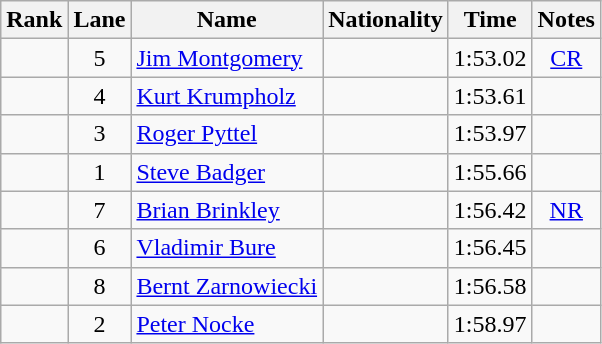<table class="wikitable sortable" style="text-align:center">
<tr>
<th>Rank</th>
<th>Lane</th>
<th>Name</th>
<th>Nationality</th>
<th>Time</th>
<th>Notes</th>
</tr>
<tr>
<td></td>
<td>5</td>
<td align=left><a href='#'>Jim Montgomery</a></td>
<td align=left></td>
<td>1:53.02</td>
<td><a href='#'>CR</a></td>
</tr>
<tr>
<td></td>
<td>4</td>
<td align=left><a href='#'>Kurt Krumpholz</a></td>
<td align=left></td>
<td>1:53.61</td>
<td></td>
</tr>
<tr>
<td></td>
<td>3</td>
<td align=left><a href='#'>Roger Pyttel</a></td>
<td align=left></td>
<td>1:53.97</td>
<td></td>
</tr>
<tr>
<td></td>
<td>1</td>
<td align=left><a href='#'>Steve Badger</a></td>
<td align=left></td>
<td>1:55.66</td>
<td></td>
</tr>
<tr>
<td></td>
<td>7</td>
<td align=left><a href='#'>Brian Brinkley</a></td>
<td align=left></td>
<td>1:56.42</td>
<td><a href='#'>NR</a></td>
</tr>
<tr>
<td></td>
<td>6</td>
<td align=left><a href='#'>Vladimir Bure</a></td>
<td align=left></td>
<td>1:56.45</td>
<td></td>
</tr>
<tr>
<td></td>
<td>8</td>
<td align=left><a href='#'>Bernt Zarnowiecki</a></td>
<td align=left></td>
<td>1:56.58</td>
<td></td>
</tr>
<tr>
<td></td>
<td>2</td>
<td align=left><a href='#'>Peter Nocke</a></td>
<td align=left></td>
<td>1:58.97</td>
<td></td>
</tr>
</table>
